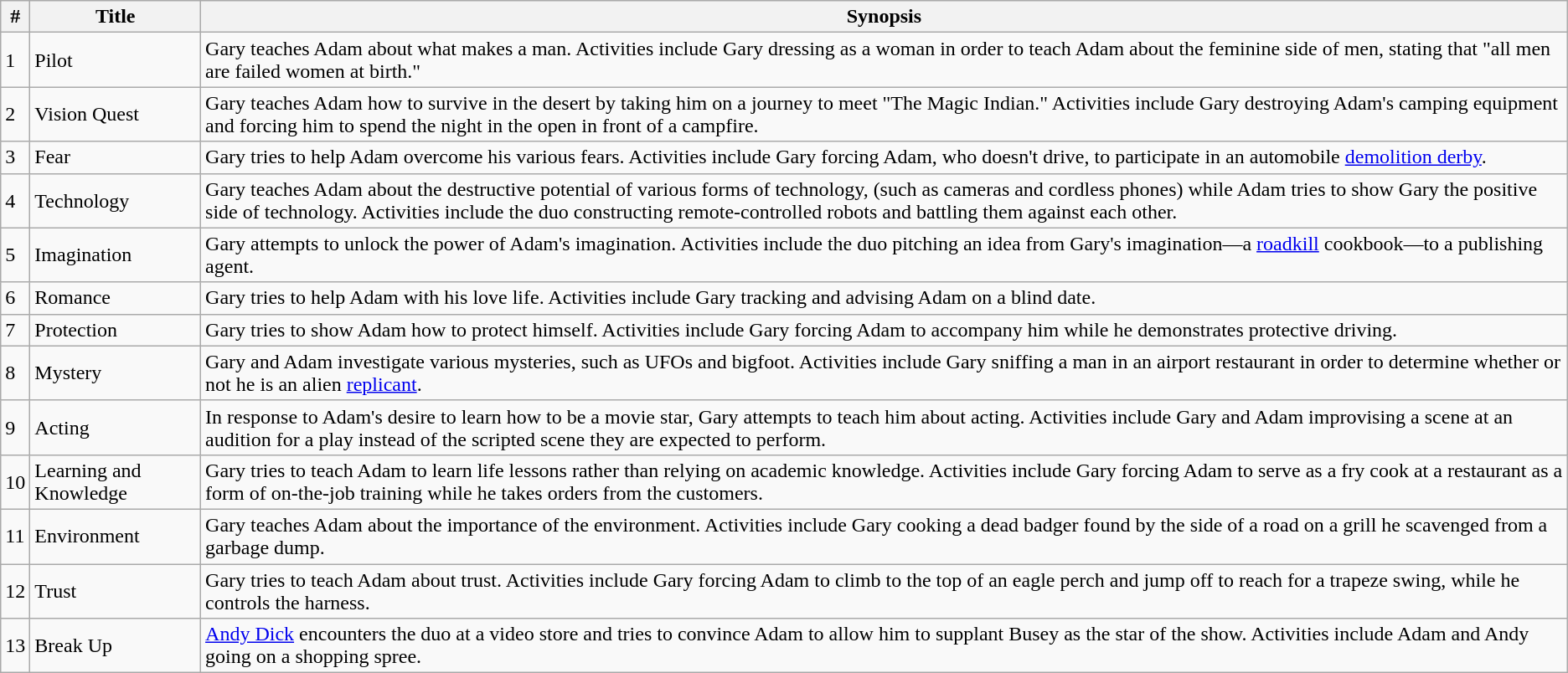<table class="wikitable">
<tr>
<th>#</th>
<th>Title</th>
<th>Synopsis</th>
</tr>
<tr>
<td>1</td>
<td>Pilot</td>
<td>Gary teaches Adam about what makes a man. Activities include Gary dressing as a woman in order to teach Adam about the feminine side of men, stating that "all men are failed women at birth."</td>
</tr>
<tr>
<td>2</td>
<td>Vision Quest</td>
<td>Gary teaches Adam how to survive in the desert by taking him on a journey to meet "The Magic Indian." Activities include Gary destroying Adam's camping equipment and forcing him to spend the night in the open in front of a campfire.</td>
</tr>
<tr>
<td>3</td>
<td>Fear</td>
<td>Gary tries to help Adam overcome his various fears. Activities include Gary forcing Adam, who doesn't drive, to participate in an automobile <a href='#'>demolition derby</a>.</td>
</tr>
<tr>
<td>4</td>
<td>Technology</td>
<td>Gary teaches Adam about the destructive potential of various forms of technology, (such as cameras and cordless phones) while Adam tries to show Gary the positive side of technology. Activities include the duo constructing remote-controlled robots and battling them against each other.</td>
</tr>
<tr>
<td>5</td>
<td>Imagination</td>
<td>Gary attempts to unlock the power of Adam's imagination. Activities include the duo pitching an idea from Gary's imagination—a <a href='#'>roadkill</a> cookbook—to a publishing agent.</td>
</tr>
<tr>
<td>6</td>
<td>Romance</td>
<td>Gary tries to help Adam with his love life. Activities include Gary tracking and advising Adam on a blind date.</td>
</tr>
<tr>
<td>7</td>
<td>Protection</td>
<td>Gary tries to show Adam how to protect himself. Activities include Gary forcing Adam to accompany him while he demonstrates protective driving.</td>
</tr>
<tr>
<td>8</td>
<td>Mystery</td>
<td>Gary and Adam investigate various mysteries, such as UFOs and bigfoot. Activities include Gary sniffing a man in an airport restaurant in order to determine whether or not he is an alien <a href='#'>replicant</a>.</td>
</tr>
<tr>
<td>9</td>
<td>Acting</td>
<td>In response to Adam's desire to learn how to be a movie star, Gary attempts to teach him about acting. Activities include Gary and Adam improvising a scene at an audition for a play instead of the scripted scene they are expected to perform.</td>
</tr>
<tr>
<td>10</td>
<td>Learning and Knowledge</td>
<td>Gary tries to teach Adam to learn life lessons rather than relying on academic knowledge. Activities include Gary forcing Adam to serve as a fry cook at a restaurant as a form of on-the-job training while he takes orders from the customers.</td>
</tr>
<tr>
<td>11</td>
<td>Environment</td>
<td>Gary teaches Adam about the importance of the environment. Activities include Gary cooking a dead badger found by the side of a road on a grill he scavenged from a garbage dump.</td>
</tr>
<tr>
<td>12</td>
<td>Trust</td>
<td>Gary tries to teach Adam about trust. Activities include Gary forcing Adam to climb to the top of an eagle perch and jump off to reach for a trapeze swing, while he controls the harness.</td>
</tr>
<tr>
<td>13</td>
<td>Break Up</td>
<td><a href='#'>Andy Dick</a> encounters the duo at a video store and tries to convince Adam to allow him to supplant Busey as the star of the show. Activities include Adam and Andy going on a shopping spree.</td>
</tr>
</table>
